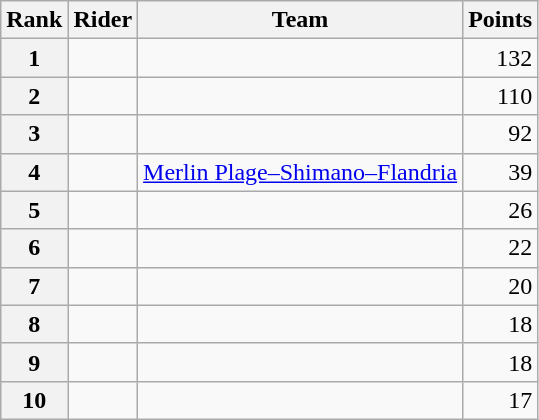<table class="wikitable">
<tr>
<th scope="col">Rank</th>
<th scope="col">Rider</th>
<th scope="col">Team</th>
<th scope="col">Points</th>
</tr>
<tr>
<th scope="row">1</th>
<td></td>
<td></td>
<td style="text-align:right;">132</td>
</tr>
<tr>
<th scope="row">2</th>
<td></td>
<td></td>
<td style="text-align:right;">110</td>
</tr>
<tr>
<th scope="row">3</th>
<td>  </td>
<td></td>
<td style="text-align:right;">92</td>
</tr>
<tr>
<th scope="row">4</th>
<td></td>
<td><a href='#'>Merlin Plage–Shimano–Flandria</a></td>
<td style="text-align:right;">39</td>
</tr>
<tr>
<th scope="row">5</th>
<td></td>
<td></td>
<td style="text-align:right;">26</td>
</tr>
<tr>
<th scope="row">6</th>
<td></td>
<td></td>
<td style="text-align:right;">22</td>
</tr>
<tr>
<th scope="row">7</th>
<td> </td>
<td></td>
<td style="text-align:right;">20</td>
</tr>
<tr>
<th scope="row">8</th>
<td></td>
<td></td>
<td style="text-align:right;">18</td>
</tr>
<tr>
<th scope="row">9</th>
<td></td>
<td></td>
<td style="text-align:right;">18</td>
</tr>
<tr>
<th scope="row">10</th>
<td></td>
<td></td>
<td style="text-align:right;">17</td>
</tr>
</table>
